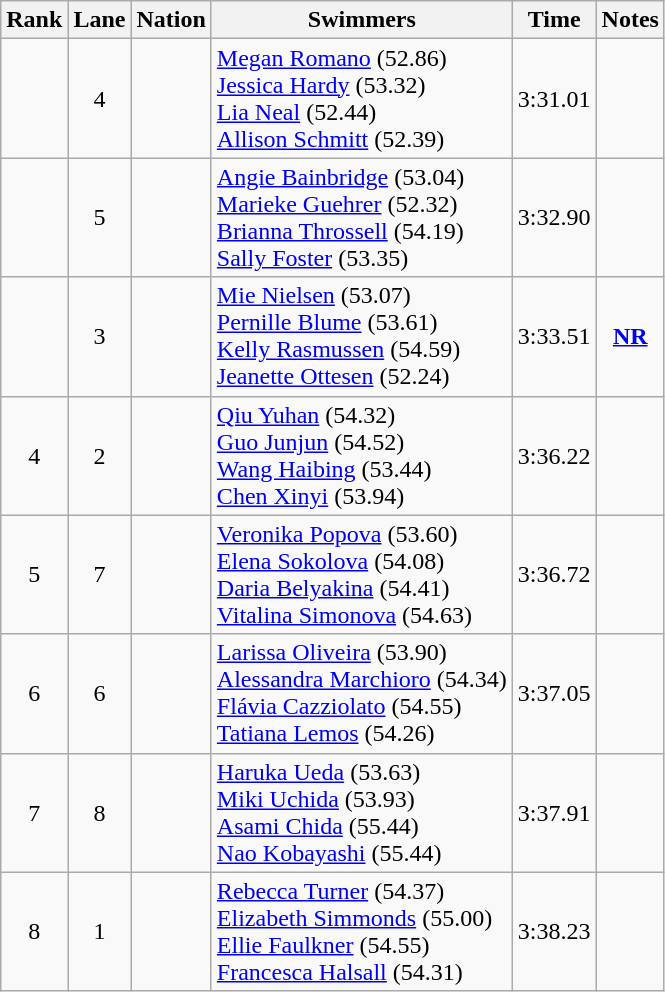<table class="wikitable sortable" style="text-align:center">
<tr>
<th>Rank</th>
<th>Lane</th>
<th>Nation</th>
<th>Swimmers</th>
<th>Time</th>
<th>Notes</th>
</tr>
<tr>
<td></td>
<td>4</td>
<td align=left></td>
<td align=left><a href='#'>Megan Romano</a> (52.86)<br><a href='#'>Jessica Hardy</a> (53.32)<br><a href='#'>Lia Neal</a> (52.44)<br><a href='#'>Allison Schmitt</a> (52.39)</td>
<td>3:31.01</td>
<td></td>
</tr>
<tr>
<td></td>
<td>5</td>
<td align=left></td>
<td align=left><a href='#'>Angie Bainbridge</a> (53.04)<br><a href='#'>Marieke Guehrer</a> (52.32)<br><a href='#'>Brianna Throssell</a> (54.19)<br><a href='#'>Sally Foster</a> (53.35)</td>
<td>3:32.90</td>
<td></td>
</tr>
<tr>
<td></td>
<td>3</td>
<td align=left></td>
<td align=left><a href='#'>Mie Nielsen</a> (53.07)<br><a href='#'>Pernille Blume</a> (53.61)<br><a href='#'>Kelly Rasmussen</a> (54.59)<br><a href='#'>Jeanette Ottesen</a> (52.24)</td>
<td>3:33.51</td>
<td><strong><a href='#'>NR</a></strong></td>
</tr>
<tr>
<td>4</td>
<td>2</td>
<td align=left></td>
<td align=left><a href='#'>Qiu Yuhan</a> (54.32)<br><a href='#'>Guo Junjun</a> (54.52)<br><a href='#'>Wang Haibing</a> (53.44)<br><a href='#'>Chen Xinyi</a> (53.94)</td>
<td>3:36.22</td>
<td></td>
</tr>
<tr>
<td>5</td>
<td>7</td>
<td align=left></td>
<td align=left><a href='#'>Veronika Popova</a> (53.60)<br><a href='#'>Elena Sokolova</a> (54.08)<br><a href='#'>Daria Belyakina</a> (54.41)<br><a href='#'>Vitalina Simonova</a> (54.63)</td>
<td>3:36.72</td>
<td></td>
</tr>
<tr>
<td>6</td>
<td>6</td>
<td align=left></td>
<td align=left><a href='#'>Larissa Oliveira</a> (53.90)<br><a href='#'>Alessandra Marchioro</a> (54.34)<br><a href='#'>Flávia Cazziolato</a> (54.55)<br><a href='#'>Tatiana Lemos</a> (54.26)</td>
<td>3:37.05</td>
<td></td>
</tr>
<tr>
<td>7</td>
<td>8</td>
<td align=left></td>
<td align=left><a href='#'>Haruka Ueda</a> (53.63)<br><a href='#'>Miki Uchida</a> (53.93)<br><a href='#'>Asami Chida</a> (55.44)<br><a href='#'>Nao Kobayashi</a> (55.44)</td>
<td>3:37.91</td>
<td></td>
</tr>
<tr>
<td>8</td>
<td>1</td>
<td align=left></td>
<td align=left><a href='#'>Rebecca Turner</a> (54.37)<br><a href='#'>Elizabeth Simmonds</a> (55.00)<br><a href='#'>Ellie Faulkner</a> (54.55)<br><a href='#'>Francesca Halsall</a> (54.31)</td>
<td>3:38.23</td>
<td></td>
</tr>
</table>
